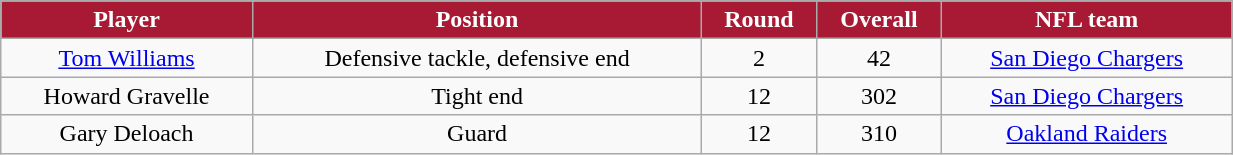<table class="wikitable" width="65%">
<tr align="center"  style="background:#A81933;color:#FFFFFF;">
<td><strong>Player</strong></td>
<td><strong>Position</strong></td>
<td><strong>Round</strong></td>
<td><strong>Overall</strong></td>
<td><strong>NFL team</strong></td>
</tr>
<tr align="center" bgcolor="">
<td><a href='#'>Tom Williams</a></td>
<td>Defensive tackle, defensive end</td>
<td>2</td>
<td>42</td>
<td><a href='#'>San Diego Chargers</a></td>
</tr>
<tr align="center" bgcolor="">
<td>Howard Gravelle</td>
<td>Tight end</td>
<td>12</td>
<td>302</td>
<td><a href='#'>San Diego Chargers</a></td>
</tr>
<tr align="center" bgcolor="">
<td>Gary Deloach</td>
<td>Guard</td>
<td>12</td>
<td>310</td>
<td><a href='#'>Oakland Raiders</a></td>
</tr>
</table>
